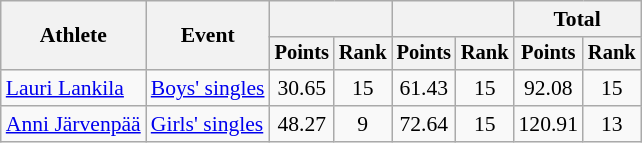<table class="wikitable" style="font-size:90%">
<tr>
<th rowspan="2">Athlete</th>
<th rowspan="2">Event</th>
<th colspan="2"></th>
<th colspan="2"></th>
<th colspan="2">Total</th>
</tr>
<tr style="font-size:95%">
<th>Points</th>
<th>Rank</th>
<th>Points</th>
<th>Rank</th>
<th>Points</th>
<th>Rank</th>
</tr>
<tr align=center>
<td align=left><a href='#'>Lauri Lankila</a></td>
<td align=left><a href='#'>Boys' singles</a></td>
<td>30.65</td>
<td>15</td>
<td>61.43</td>
<td>15</td>
<td>92.08</td>
<td>15</td>
</tr>
<tr align=center>
<td align=left><a href='#'>Anni Järvenpää</a></td>
<td align=left><a href='#'>Girls' singles</a></td>
<td>48.27</td>
<td>9</td>
<td>72.64</td>
<td>15</td>
<td>120.91</td>
<td>13</td>
</tr>
</table>
